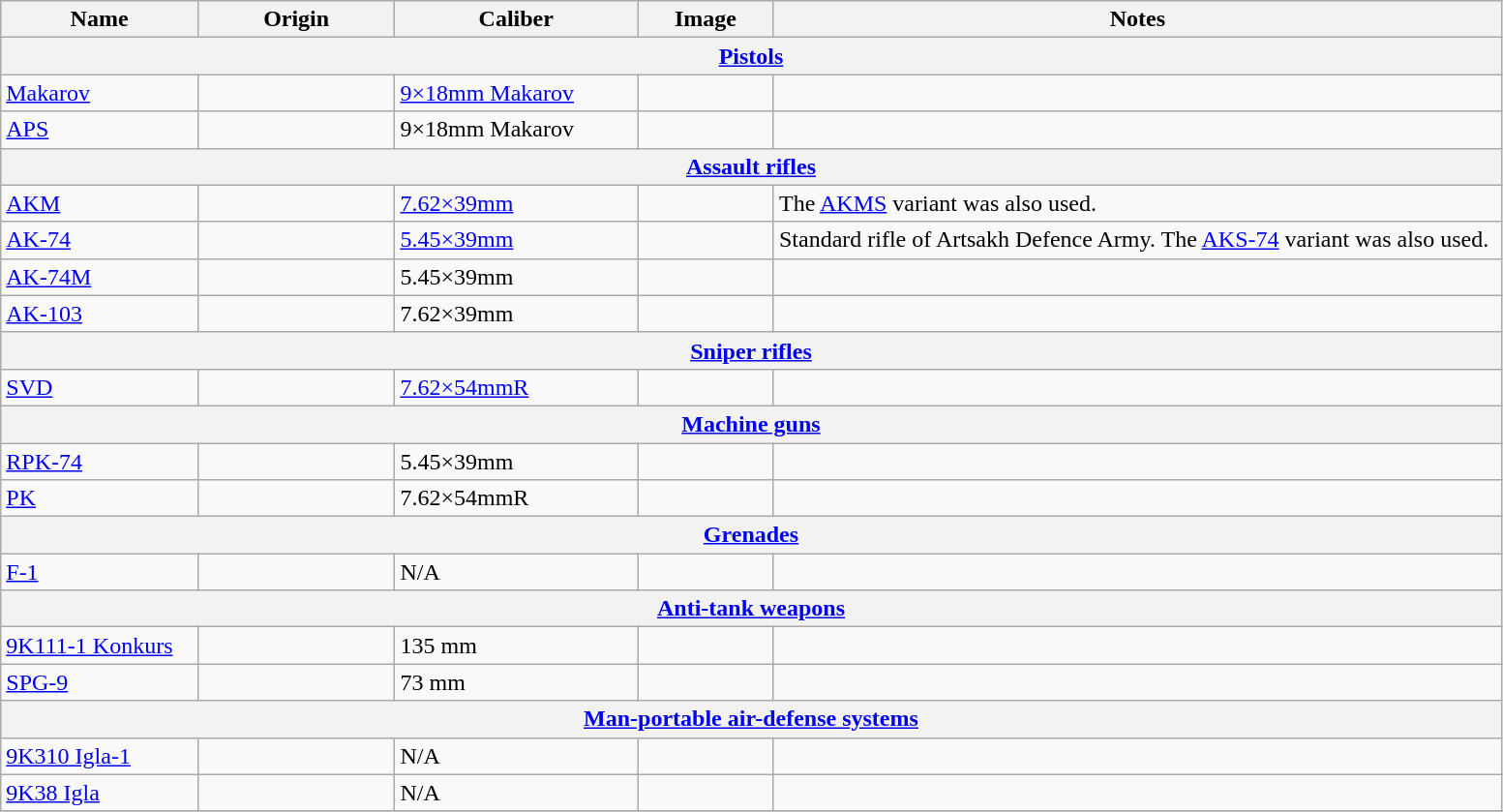<table class="wikitable">
<tr>
<th style="text-align;width:13%;">Name</th>
<th style="text-align;width:13%;">Origin</th>
<th style="text-align;width:16%;">Caliber</th>
<th style="text-align;width:9%; ">Image</th>
<th style="text-align;width:48%;">Notes</th>
</tr>
<tr>
<th colspan="5"><a href='#'>Pistols</a></th>
</tr>
<tr>
<td><a href='#'>Makarov</a></td>
<td></td>
<td><a href='#'>9×18mm Makarov</a></td>
<td></td>
<td></td>
</tr>
<tr>
<td><a href='#'>APS</a></td>
<td></td>
<td>9×18mm Makarov</td>
<td></td>
<td></td>
</tr>
<tr>
<th colspan="5"><a href='#'>Assault rifles</a></th>
</tr>
<tr>
<td><a href='#'>AKM</a></td>
<td></td>
<td><a href='#'>7.62×39mm</a></td>
<td></td>
<td>The <a href='#'>AKMS</a> variant was also used.</td>
</tr>
<tr>
<td><a href='#'>AK-74</a></td>
<td></td>
<td><a href='#'>5.45×39mm</a></td>
<td></td>
<td>Standard rifle of Artsakh Defence Army. The <a href='#'>AKS-74</a> variant was also used.</td>
</tr>
<tr>
<td><a href='#'>AK-74M</a></td>
<td></td>
<td>5.45×39mm</td>
<td></td>
<td></td>
</tr>
<tr>
<td><a href='#'>AK-103</a></td>
<td><br></td>
<td>7.62×39mm</td>
<td></td>
<td></td>
</tr>
<tr>
<th colspan="5"><a href='#'>Sniper rifles</a></th>
</tr>
<tr>
<td><a href='#'>SVD</a></td>
<td></td>
<td><a href='#'>7.62×54mmR</a></td>
<td></td>
<td></td>
</tr>
<tr>
<th colspan="5"><a href='#'>Machine guns</a></th>
</tr>
<tr>
<td><a href='#'>RPK-74</a></td>
<td></td>
<td>5.45×39mm</td>
<td></td>
<td></td>
</tr>
<tr>
<td><a href='#'>PK</a></td>
<td></td>
<td>7.62×54mmR</td>
<td></td>
<td></td>
</tr>
<tr>
<th colspan="5"><a href='#'>Grenades</a></th>
</tr>
<tr>
<td><a href='#'>F-1</a></td>
<td></td>
<td>N/A</td>
<td></td>
<td></td>
</tr>
<tr>
<th colspan="5"><a href='#'>Anti-tank weapons</a></th>
</tr>
<tr>
<td><a href='#'>9K111-1 Konkurs</a></td>
<td></td>
<td>135 mm</td>
<td></td>
<td></td>
</tr>
<tr>
<td><a href='#'>SPG-9</a></td>
<td></td>
<td>73 mm</td>
<td></td>
<td></td>
</tr>
<tr>
<th colspan="5"><a href='#'>Man-portable air-defense systems</a></th>
</tr>
<tr>
<td><a href='#'>9K310 Igla-1</a></td>
<td></td>
<td>N/A</td>
<td></td>
<td></td>
</tr>
<tr>
<td><a href='#'>9K38 Igla</a></td>
<td></td>
<td>N/A</td>
<td></td>
<td></td>
</tr>
<tr>
</tr>
</table>
